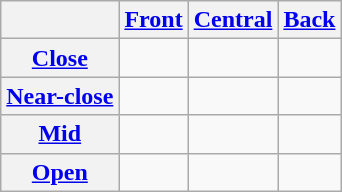<table class="wikitable" style="text-align:center">
<tr>
<th></th>
<th><a href='#'>Front</a></th>
<th><a href='#'>Central</a></th>
<th><a href='#'>Back</a></th>
</tr>
<tr>
<th><a href='#'>Close</a></th>
<td></td>
<td></td>
<td></td>
</tr>
<tr>
<th><a href='#'>Near-close</a></th>
<td></td>
<td></td>
<td></td>
</tr>
<tr>
<th><a href='#'>Mid</a></th>
<td></td>
<td></td>
<td></td>
</tr>
<tr>
<th><a href='#'>Open</a></th>
<td></td>
<td></td>
<td></td>
</tr>
</table>
